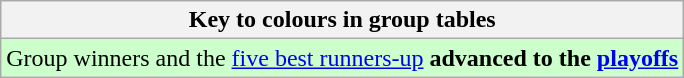<table class="wikitable">
<tr>
<th>Key to colours in group tables</th>
</tr>
<tr bgcolor=#ccffcc>
<td>Group winners and the <a href='#'>five best runners-up</a> <strong>advanced to the <a href='#'>playoffs</a></strong></td>
</tr>
</table>
